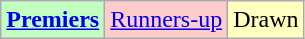<table class="wikitable">
<tr>
<td style=background:#C0FFC0><strong><a href='#'>Premiers</a></strong></td>
<td style=background:#fcc><a href='#'>Runners-up</a></td>
<td style=background:#FFFFC0>Drawn</td>
</tr>
</table>
